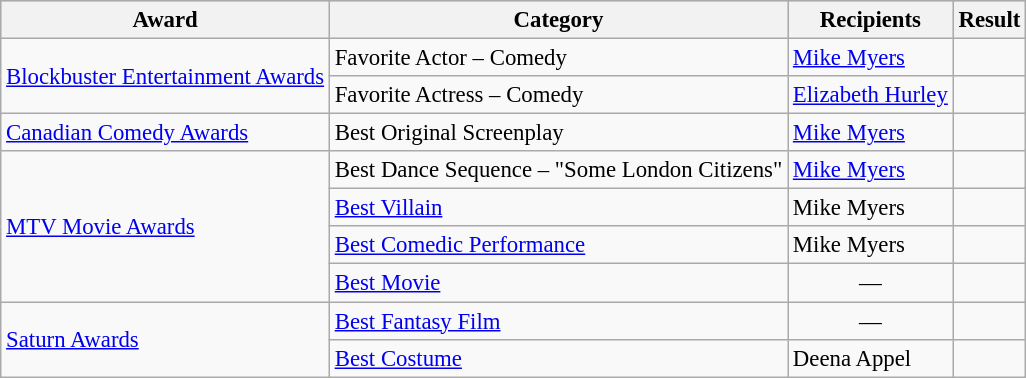<table class="wikitable" style="font-size: 95%;">
<tr bgcolor="#CCCCCC" align="center">
<th>Award</th>
<th>Category</th>
<th>Recipients</th>
<th>Result</th>
</tr>
<tr>
<td rowspan=2><a href='#'>Blockbuster Entertainment Awards</a></td>
<td>Favorite Actor – Comedy</td>
<td><a href='#'>Mike Myers</a></td>
<td></td>
</tr>
<tr>
<td>Favorite Actress – Comedy</td>
<td><a href='#'>Elizabeth Hurley</a></td>
<td></td>
</tr>
<tr>
<td><a href='#'>Canadian Comedy Awards</a></td>
<td>Best Original Screenplay</td>
<td><a href='#'>Mike Myers</a></td>
<td></td>
</tr>
<tr>
<td rowspan=4><a href='#'>MTV Movie Awards</a></td>
<td>Best Dance Sequence – "Some London Citizens"</td>
<td><a href='#'>Mike Myers</a></td>
<td></td>
</tr>
<tr>
<td><a href='#'>Best Villain</a></td>
<td>Mike Myers</td>
<td></td>
</tr>
<tr>
<td><a href='#'>Best Comedic Performance</a></td>
<td>Mike Myers</td>
<td></td>
</tr>
<tr>
<td><a href='#'>Best Movie</a></td>
<td align="center">—</td>
<td></td>
</tr>
<tr>
<td rowspan=2><a href='#'>Saturn Awards</a></td>
<td><a href='#'>Best Fantasy Film</a></td>
<td align="center">—</td>
<td></td>
</tr>
<tr>
<td><a href='#'>Best Costume</a></td>
<td>Deena Appel</td>
<td></td>
</tr>
</table>
